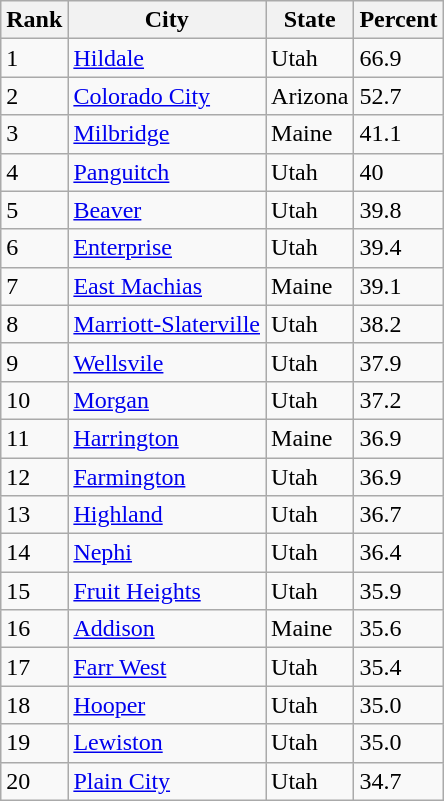<table class="wikitable">
<tr>
<th>Rank</th>
<th>City</th>
<th>State</th>
<th>Percent</th>
</tr>
<tr>
<td>1</td>
<td><a href='#'>Hildale</a></td>
<td>Utah</td>
<td>66.9</td>
</tr>
<tr>
<td>2</td>
<td><a href='#'>Colorado City</a></td>
<td>Arizona</td>
<td>52.7</td>
</tr>
<tr>
<td>3</td>
<td><a href='#'>Milbridge</a></td>
<td>Maine</td>
<td>41.1</td>
</tr>
<tr>
<td>4</td>
<td><a href='#'>Panguitch</a></td>
<td>Utah</td>
<td>40</td>
</tr>
<tr>
<td>5</td>
<td><a href='#'>Beaver</a></td>
<td>Utah</td>
<td>39.8</td>
</tr>
<tr>
<td>6</td>
<td><a href='#'>Enterprise</a></td>
<td>Utah</td>
<td>39.4</td>
</tr>
<tr>
<td>7</td>
<td><a href='#'>East Machias</a></td>
<td>Maine</td>
<td>39.1</td>
</tr>
<tr>
<td>8</td>
<td><a href='#'>Marriott-Slaterville</a></td>
<td>Utah</td>
<td>38.2</td>
</tr>
<tr>
<td>9</td>
<td><a href='#'>Wellsvile</a></td>
<td>Utah</td>
<td>37.9</td>
</tr>
<tr>
<td>10</td>
<td><a href='#'>Morgan</a></td>
<td>Utah</td>
<td>37.2</td>
</tr>
<tr>
<td>11</td>
<td><a href='#'>Harrington</a></td>
<td>Maine</td>
<td>36.9</td>
</tr>
<tr>
<td>12</td>
<td><a href='#'>Farmington</a></td>
<td>Utah</td>
<td>36.9</td>
</tr>
<tr>
<td>13</td>
<td><a href='#'>Highland</a></td>
<td>Utah</td>
<td>36.7</td>
</tr>
<tr>
<td>14</td>
<td><a href='#'>Nephi</a></td>
<td>Utah</td>
<td>36.4</td>
</tr>
<tr>
<td>15</td>
<td><a href='#'>Fruit Heights</a></td>
<td>Utah</td>
<td>35.9</td>
</tr>
<tr>
<td>16</td>
<td><a href='#'>Addison</a></td>
<td>Maine</td>
<td>35.6</td>
</tr>
<tr>
<td>17</td>
<td><a href='#'>Farr West</a></td>
<td>Utah</td>
<td>35.4</td>
</tr>
<tr>
<td>18</td>
<td><a href='#'>Hooper</a></td>
<td>Utah</td>
<td>35.0</td>
</tr>
<tr>
<td>19</td>
<td><a href='#'>Lewiston</a></td>
<td>Utah</td>
<td>35.0</td>
</tr>
<tr>
<td>20</td>
<td><a href='#'>Plain City</a></td>
<td>Utah</td>
<td>34.7</td>
</tr>
</table>
